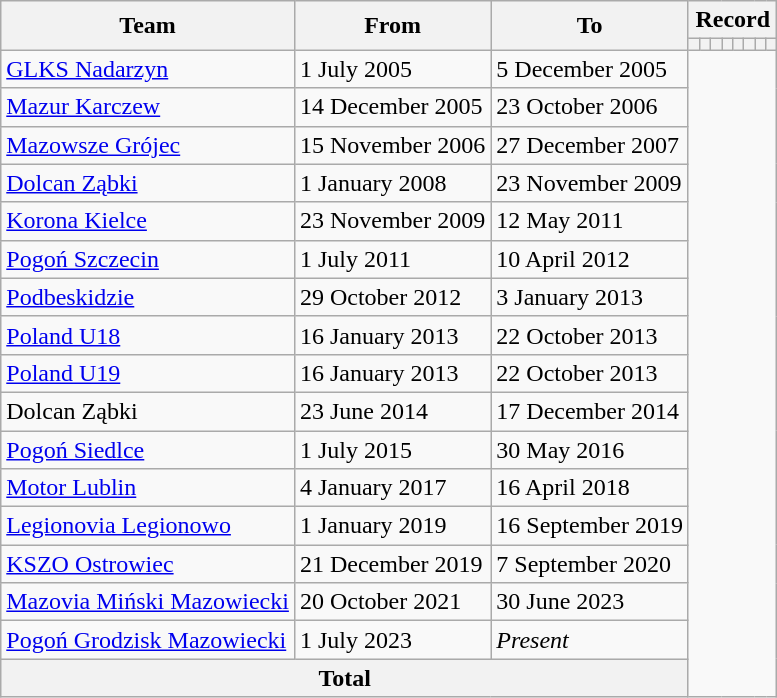<table class="wikitable" style="text-align: center;">
<tr>
<th rowspan="2">Team</th>
<th rowspan="2">From</th>
<th rowspan="2">To</th>
<th colspan="8">Record</th>
</tr>
<tr>
<th></th>
<th></th>
<th></th>
<th></th>
<th></th>
<th></th>
<th></th>
<th></th>
</tr>
<tr>
<td align=left><a href='#'>GLKS Nadarzyn</a></td>
<td align=left>1 July 2005</td>
<td align=left>5 December 2005<br></td>
</tr>
<tr>
<td align=left><a href='#'>Mazur Karczew</a></td>
<td align=left>14 December 2005</td>
<td align=left>23 October 2006<br></td>
</tr>
<tr>
<td align=left><a href='#'>Mazowsze Grójec</a></td>
<td align=left>15 November 2006</td>
<td align=left>27 December 2007<br></td>
</tr>
<tr>
<td align=left><a href='#'>Dolcan Ząbki</a></td>
<td align=left>1 January 2008</td>
<td align=left>23 November 2009<br></td>
</tr>
<tr>
<td align=left><a href='#'>Korona Kielce</a></td>
<td align=left>23 November 2009</td>
<td align=left>12 May 2011<br></td>
</tr>
<tr>
<td align=left><a href='#'>Pogoń Szczecin</a></td>
<td align=left>1 July 2011</td>
<td align=left>10 April 2012<br></td>
</tr>
<tr>
<td align=left><a href='#'>Podbeskidzie</a></td>
<td align=left>29 October 2012</td>
<td align=left>3 January 2013<br></td>
</tr>
<tr>
<td align=left><a href='#'>Poland U18</a></td>
<td align=left>16 January 2013</td>
<td align=left>22 October 2013<br></td>
</tr>
<tr>
<td align=left><a href='#'>Poland U19</a></td>
<td align=left>16 January 2013</td>
<td align=left>22 October 2013<br></td>
</tr>
<tr>
<td align=left>Dolcan Ząbki</td>
<td align=left>23 June 2014</td>
<td align=left>17 December 2014<br></td>
</tr>
<tr>
<td align=left><a href='#'>Pogoń Siedlce</a></td>
<td align=left>1 July 2015</td>
<td align=left>30 May 2016<br></td>
</tr>
<tr>
<td align=left><a href='#'>Motor Lublin</a></td>
<td align=left>4 January 2017</td>
<td align=left>16 April 2018<br></td>
</tr>
<tr>
<td align=left><a href='#'>Legionovia Legionowo</a></td>
<td align=left>1 January 2019</td>
<td align=left>16 September 2019<br></td>
</tr>
<tr>
<td align=left><a href='#'>KSZO Ostrowiec</a></td>
<td align=left>21 December 2019</td>
<td align=left>7 September 2020<br></td>
</tr>
<tr>
<td align=left><a href='#'>Mazovia Miński Mazowiecki</a></td>
<td align=left>20 October 2021</td>
<td align=left>30 June 2023<br></td>
</tr>
<tr>
<td align=left><a href='#'>Pogoń Grodzisk Mazowiecki</a></td>
<td align=left>1 July 2023</td>
<td align=left><em>Present</em><br></td>
</tr>
<tr>
<th colspan="3">Total<br></th>
</tr>
</table>
